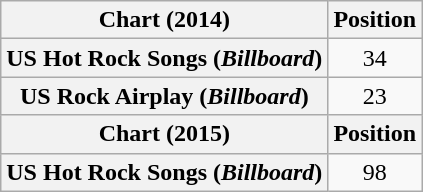<table class="wikitable plainrowheaders sortable">
<tr>
<th>Chart (2014)</th>
<th>Position</th>
</tr>
<tr>
<th scope="row">US Hot Rock Songs (<em>Billboard</em>)</th>
<td style="text-align:center;">34</td>
</tr>
<tr>
<th scope="row">US Rock Airplay (<em>Billboard</em>)</th>
<td style="text-align:center;">23</td>
</tr>
<tr>
<th>Chart (2015)</th>
<th>Position</th>
</tr>
<tr>
<th scope="row">US Hot Rock Songs (<em>Billboard</em>)</th>
<td style="text-align:center;">98</td>
</tr>
</table>
